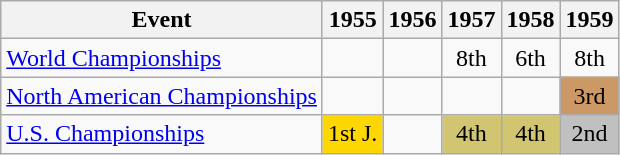<table class="wikitable">
<tr>
<th>Event</th>
<th>1955</th>
<th>1956</th>
<th>1957</th>
<th>1958</th>
<th>1959</th>
</tr>
<tr>
<td><a href='#'>World Championships</a></td>
<td></td>
<td></td>
<td align="center">8th</td>
<td align="center">6th</td>
<td align="center">8th</td>
</tr>
<tr>
<td><a href='#'>North American Championships</a></td>
<td></td>
<td></td>
<td></td>
<td></td>
<td align="center" bgcolor="cc9966">3rd</td>
</tr>
<tr>
<td><a href='#'>U.S. Championships</a></td>
<td align="center" bgcolor="gold">1st J.</td>
<td></td>
<td align="center" bgcolor="d1c571">4th</td>
<td align="center" bgcolor="d1c571">4th</td>
<td align="center" bgcolor="silver">2nd</td>
</tr>
</table>
